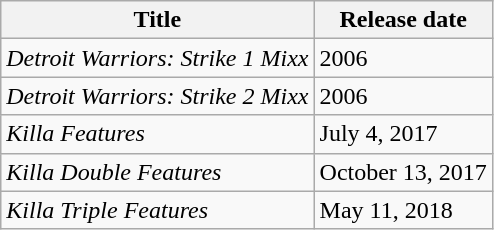<table class="wikitable">
<tr>
<th>Title</th>
<th>Release date</th>
</tr>
<tr>
<td><em>Detroit Warriors: Strike 1 Mixx</em></td>
<td>2006</td>
</tr>
<tr>
<td><em>Detroit Warriors: Strike 2 Mixx</em></td>
<td>2006</td>
</tr>
<tr>
<td><em>Killa Features</em></td>
<td>July 4, 2017</td>
</tr>
<tr>
<td><em>Killa Double Features</em></td>
<td>October 13, 2017</td>
</tr>
<tr>
<td><em>Killa Triple Features</em></td>
<td>May 11, 2018</td>
</tr>
</table>
